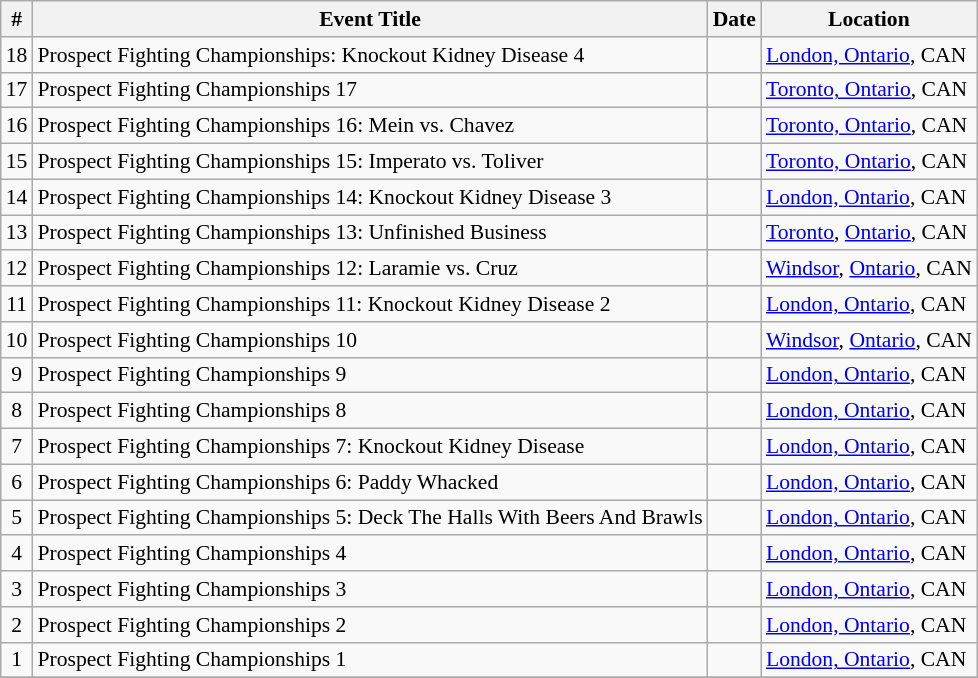<table class="sortable wikitable succession-box" class="wikitable mw-collapsible mw-collapsed" style="font-size:90%">
<tr>
<th scope="col">#</th>
<th scope="col">Event Title</th>
<th scope="col">Date</th>
<th scope="col">Location</th>
</tr>
<tr>
<td align=center>18</td>
<td>Prospect Fighting Championships: Knockout Kidney Disease 4</td>
<td></td>
<td><a href='#'>London, Ontario</a>, CAN</td>
</tr>
<tr>
<td align=center>17</td>
<td>Prospect Fighting Championships 17</td>
<td></td>
<td><a href='#'>Toronto, Ontario</a>, CAN</td>
</tr>
<tr>
<td align=center>16</td>
<td>Prospect Fighting Championships 16: Mein vs. Chavez</td>
<td></td>
<td><a href='#'>Toronto, Ontario</a>, CAN</td>
</tr>
<tr>
<td align=center>15</td>
<td>Prospect Fighting Championships 15: Imperato vs. Toliver</td>
<td></td>
<td><a href='#'>Toronto, Ontario</a>, CAN</td>
</tr>
<tr>
<td align=center>14</td>
<td>Prospect Fighting Championships 14: Knockout Kidney Disease 3</td>
<td></td>
<td><a href='#'>London, Ontario</a>, CAN</td>
</tr>
<tr>
<td align=center>13</td>
<td>Prospect Fighting Championships 13: Unfinished Business</td>
<td></td>
<td><a href='#'>Toronto</a>, <a href='#'>Ontario</a>, CAN</td>
</tr>
<tr>
<td align=center>12</td>
<td>Prospect Fighting Championships 12: Laramie vs. Cruz</td>
<td></td>
<td><a href='#'>Windsor</a>, <a href='#'>Ontario</a>, CAN</td>
</tr>
<tr>
<td align=center>11</td>
<td>Prospect Fighting Championships 11: Knockout Kidney Disease 2</td>
<td></td>
<td><a href='#'>London, Ontario</a>, CAN</td>
</tr>
<tr>
<td align=center>10</td>
<td>Prospect Fighting Championships 10</td>
<td></td>
<td><a href='#'>Windsor</a>, <a href='#'>Ontario</a>, CAN</td>
</tr>
<tr>
<td align=center>9</td>
<td>Prospect Fighting Championships 9</td>
<td></td>
<td><a href='#'>London, Ontario</a>, CAN</td>
</tr>
<tr>
<td align=center>8</td>
<td>Prospect Fighting Championships 8</td>
<td></td>
<td><a href='#'>London, Ontario</a>, CAN</td>
</tr>
<tr>
<td align=center>7</td>
<td>Prospect Fighting Championships 7: Knockout Kidney Disease</td>
<td></td>
<td><a href='#'>London, Ontario</a>, CAN</td>
</tr>
<tr>
<td align=center>6</td>
<td>Prospect Fighting Championships 6: Paddy Whacked</td>
<td></td>
<td><a href='#'>London, Ontario</a>, CAN</td>
</tr>
<tr>
<td align=center>5</td>
<td>Prospect Fighting Championships 5: Deck The Halls With Beers And Brawls</td>
<td></td>
<td><a href='#'>London, Ontario</a>, CAN</td>
</tr>
<tr>
<td align=center>4</td>
<td>Prospect Fighting Championships 4</td>
<td></td>
<td><a href='#'>London, Ontario</a>, CAN</td>
</tr>
<tr>
<td align=center>3</td>
<td>Prospect Fighting Championships 3</td>
<td></td>
<td><a href='#'>London, Ontario</a>, CAN</td>
</tr>
<tr>
<td align=center>2</td>
<td>Prospect Fighting Championships 2</td>
<td></td>
<td><a href='#'>London, Ontario</a>, CAN</td>
</tr>
<tr>
<td align=center>1</td>
<td>Prospect Fighting Championships 1</td>
<td></td>
<td><a href='#'>London, Ontario</a>, CAN</td>
</tr>
<tr>
</tr>
</table>
